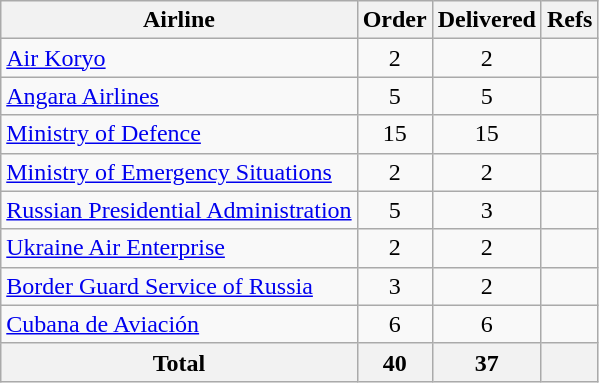<table class="wikitable sortable" style="text-align:center;">
<tr>
<th>Airline</th>
<th>Order</th>
<th>Delivered</th>
<th>Refs</th>
</tr>
<tr>
<td style="text-align:left;"> <a href='#'>Air Koryo</a></td>
<td>2</td>
<td>2</td>
<td></td>
</tr>
<tr>
<td style="text-align:left;"> <a href='#'>Angara Airlines</a></td>
<td>5</td>
<td>5</td>
<td></td>
</tr>
<tr>
<td style="text-align:left;"> <a href='#'>Ministry of Defence</a></td>
<td>15</td>
<td style="text-align:center;">15</td>
<td></td>
</tr>
<tr>
<td style="text-align:left;"> <a href='#'>Ministry of Emergency Situations</a></td>
<td>2</td>
<td style="text-align:center;">2</td>
<td></td>
</tr>
<tr>
<td style="text-align:left;"> <a href='#'>Russian Presidential Administration</a></td>
<td>5</td>
<td>3</td>
<td></td>
</tr>
<tr>
<td style="text-align:left;"> <a href='#'>Ukraine Air Enterprise</a></td>
<td>2</td>
<td>2</td>
<td></td>
</tr>
<tr>
<td style="text-align:left;"> <a href='#'>Border Guard Service of Russia</a></td>
<td>3</td>
<td>2</td>
<td></td>
</tr>
<tr>
<td style="text-align:left;"> <a href='#'>Cubana de Aviación</a></td>
<td>6</td>
<td>6</td>
<td></td>
</tr>
<tr class="sortbottom">
<th>Total</th>
<th>40</th>
<th>37</th>
<th></th>
</tr>
</table>
